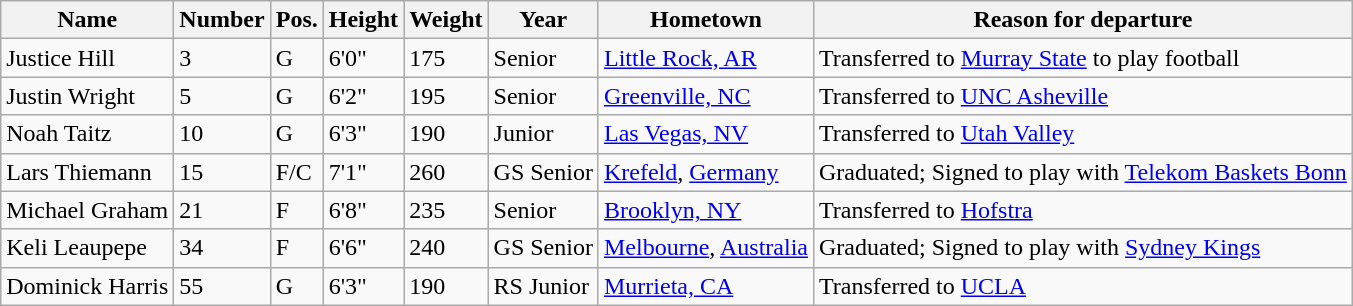<table class="wikitable sortable" border="1">
<tr>
<th>Name</th>
<th>Number</th>
<th>Pos.</th>
<th>Height</th>
<th>Weight</th>
<th>Year</th>
<th>Hometown</th>
<th class="unsortable">Reason for departure</th>
</tr>
<tr>
<td>Justice Hill</td>
<td>3</td>
<td>G</td>
<td>6'0"</td>
<td>175</td>
<td>Senior</td>
<td><a href='#'>Little Rock, AR</a></td>
<td>Transferred to <a href='#'>Murray State</a> to play football</td>
</tr>
<tr>
<td>Justin Wright</td>
<td>5</td>
<td>G</td>
<td>6'2"</td>
<td>195</td>
<td>Senior</td>
<td><a href='#'>Greenville, NC</a></td>
<td>Transferred to <a href='#'>UNC Asheville</a></td>
</tr>
<tr>
<td>Noah Taitz</td>
<td>10</td>
<td>G</td>
<td>6'3"</td>
<td>190</td>
<td> Junior</td>
<td><a href='#'>Las Vegas, NV</a></td>
<td>Transferred to <a href='#'>Utah Valley</a></td>
</tr>
<tr>
<td>Lars Thiemann</td>
<td>15</td>
<td>F/C</td>
<td>7'1"</td>
<td>260</td>
<td>GS Senior</td>
<td><a href='#'>Krefeld</a>, <a href='#'>Germany</a></td>
<td>Graduated; Signed to play with <a href='#'>Telekom Baskets Bonn</a></td>
</tr>
<tr>
<td>Michael Graham</td>
<td>21</td>
<td>F</td>
<td>6'8"</td>
<td>235</td>
<td>Senior</td>
<td><a href='#'>Brooklyn, NY</a></td>
<td>Transferred to <a href='#'>Hofstra</a></td>
</tr>
<tr>
<td>Keli Leaupepe</td>
<td>34</td>
<td>F</td>
<td>6'6"</td>
<td>240</td>
<td>GS Senior</td>
<td><a href='#'>Melbourne</a>, <a href='#'>Australia</a></td>
<td>Graduated; Signed to play with <a href='#'>Sydney Kings</a></td>
</tr>
<tr>
<td>Dominick Harris</td>
<td>55</td>
<td>G</td>
<td>6'3"</td>
<td>190</td>
<td>RS Junior</td>
<td><a href='#'>Murrieta, CA</a></td>
<td>Transferred to <a href='#'>UCLA</a></td>
</tr>
</table>
